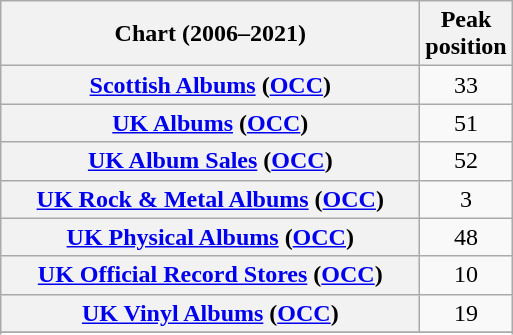<table class="wikitable sortable plainrowheaders" style="text-align:center">
<tr>
<th scope="col" style="width:17em;">Chart (2006–2021)</th>
<th scope="col">Peak<br>position</th>
</tr>
<tr>
<th scope="row"><a href='#'>Scottish Albums</a> (<a href='#'>OCC</a>)</th>
<td>33</td>
</tr>
<tr>
<th scope="row"><a href='#'>UK Albums</a> (<a href='#'>OCC</a>)</th>
<td>51</td>
</tr>
<tr>
<th scope="row"><a href='#'>UK Album Sales</a> (<a href='#'>OCC</a>)</th>
<td>52</td>
</tr>
<tr>
<th scope="row"><a href='#'>UK Rock & Metal Albums</a> (<a href='#'>OCC</a>)</th>
<td>3</td>
</tr>
<tr>
<th scope="row"><a href='#'>UK Physical Albums</a> (<a href='#'>OCC</a>)</th>
<td>48</td>
</tr>
<tr>
<th scope="row"><a href='#'>UK Official Record Stores</a> (<a href='#'>OCC</a>)</th>
<td>10</td>
</tr>
<tr>
<th scope="row"><a href='#'>UK Vinyl Albums</a> (<a href='#'>OCC</a>)</th>
<td>19</td>
</tr>
<tr>
</tr>
<tr>
</tr>
</table>
